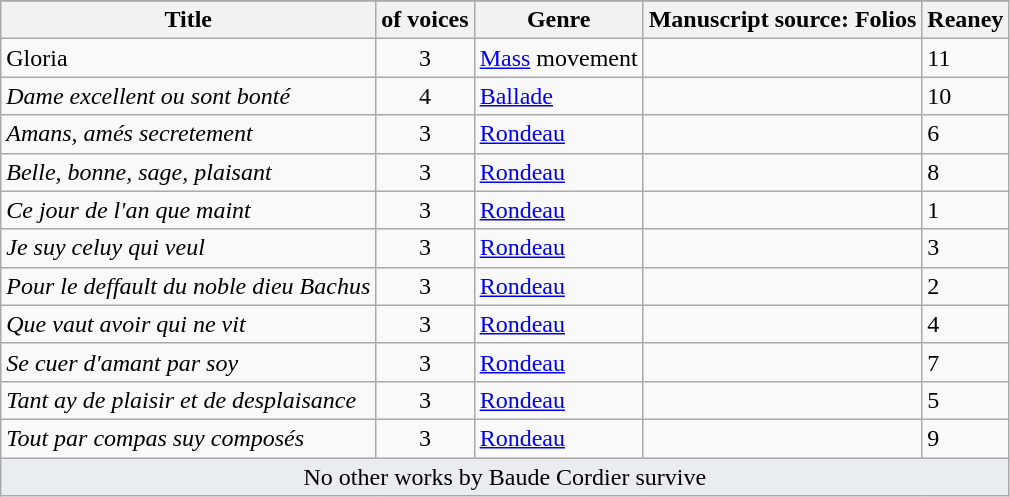<table class = "wikitable sortable plainrowheaders">
<tr>
</tr>
<tr>
<th scope="col">Title</th>
<th scope="col"> of voices</th>
<th scope="col">Genre</th>
<th scope="col">Manuscript source: Folios</th>
<th scope="col">Reaney</th>
</tr>
<tr>
<td>Gloria</td>
<td style="text-align: center;">3</td>
<td><a href='#'>Mass</a> movement</td>
<td></td>
<td> 11</td>
</tr>
<tr>
<td><em>Dame excellent ou sont bonté</em></td>
<td style="text-align: center;">4</td>
<td><a href='#'>Ballade</a></td>
<td></td>
<td> 10</td>
</tr>
<tr>
<td><em>Amans, amés secretement</em></td>
<td style="text-align: center;">3</td>
<td><a href='#'>Rondeau</a></td>
<td></td>
<td> 6</td>
</tr>
<tr>
<td><em>Belle, bonne, sage, plaisant</em></td>
<td style="text-align: center;">3</td>
<td><a href='#'>Rondeau</a></td>
<td></td>
<td> 8</td>
</tr>
<tr>
<td><em>Ce jour de l'an que maint</em></td>
<td style="text-align: center;">3</td>
<td><a href='#'>Rondeau</a></td>
<td></td>
<td> 1</td>
</tr>
<tr>
<td><em>Je suy celuy qui veul</em></td>
<td style="text-align: center;">3</td>
<td><a href='#'>Rondeau</a></td>
<td></td>
<td> 3</td>
</tr>
<tr>
<td><em>Pour le deffault du noble dieu Bachus</em></td>
<td style="text-align: center;">3</td>
<td><a href='#'>Rondeau</a></td>
<td></td>
<td> 2</td>
</tr>
<tr>
<td><em>Que vaut avoir qui ne vit</em></td>
<td style="text-align: center;">3</td>
<td><a href='#'>Rondeau</a></td>
<td></td>
<td> 4</td>
</tr>
<tr>
<td><em>Se cuer d'amant par soy</em></td>
<td style="text-align: center;">3</td>
<td><a href='#'>Rondeau</a></td>
<td></td>
<td> 7</td>
</tr>
<tr>
<td><em>Tant ay de plaisir et de desplaisance</em></td>
<td style="text-align: center;">3</td>
<td><a href='#'>Rondeau</a></td>
<td></td>
<td> 5</td>
</tr>
<tr>
<td><em>Tout par compas suy composés</em></td>
<td style="text-align: center;">3</td>
<td><a href='#'>Rondeau</a></td>
<td></td>
<td> 9</td>
</tr>
<tr>
<td colspan=5 style="background-color: #EAECF0" align="center" data-sort-value="ZZZZ">No other works by Baude Cordier survive</td>
</tr>
</table>
